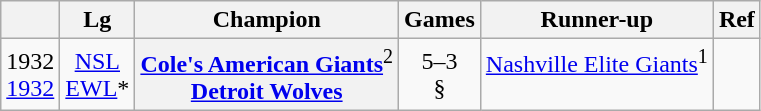<table class="wikitable" style="text-align:center;">
<tr>
<th></th>
<th>Lg</th>
<th>Champion</th>
<th>Games</th>
<th>Runner-up</th>
<th>Ref</th>
</tr>
<tr>
<td>1932<br><a href='#'>1932</a></td>
<td><a href='#'>NSL</a><br><a href='#'>EWL</a>*</td>
<td bgcolor=#f2f2f2><strong><a href='#'>Cole's American Giants</a></strong><sup>2</sup><br><strong><a href='#'>Detroit Wolves</a></strong></td>
<td>5–3<br>§</td>
<td><a href='#'>Nashville Elite Giants</a><sup>1</sup><br><br></td>
<td><br></td>
</tr>
</table>
